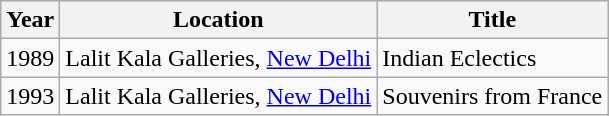<table class="wikitable">
<tr>
<th>Year</th>
<th>Location</th>
<th>Title</th>
</tr>
<tr>
<td>1989</td>
<td>Lalit Kala Galleries, <a href='#'>New Delhi</a></td>
<td>Indian Eclectics</td>
</tr>
<tr>
<td>1993</td>
<td>Lalit Kala Galleries, <a href='#'>New Delhi</a></td>
<td>Souvenirs from France</td>
</tr>
</table>
